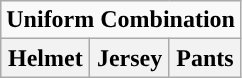<table class="wikitable">
<tr>
<td align="center" Colspan="3"><strong>Uniform Combination</strong></td>
</tr>
<tr align="center">
<th>Helmet</th>
<th>Jersey</th>
<th>Pants</th>
</tr>
</table>
